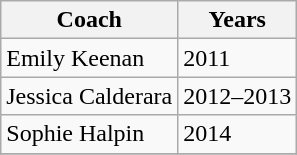<table class="wikitable collapsible">
<tr>
<th>Coach</th>
<th>Years</th>
</tr>
<tr>
<td>Emily Keenan</td>
<td>2011</td>
</tr>
<tr>
<td>Jessica Calderara</td>
<td>2012–2013</td>
</tr>
<tr>
<td>Sophie Halpin</td>
<td>2014</td>
</tr>
<tr>
</tr>
</table>
